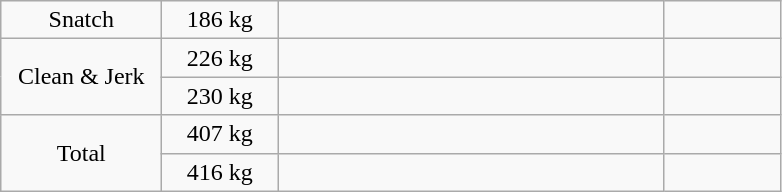<table class = "wikitable" style="text-align:center;">
<tr>
<td width=100 rowspan=1>Snatch</td>
<td width=70>186 kg</td>
<td width=250 align=left></td>
<td width=70></td>
</tr>
<tr>
<td rowspan=2>Clean & Jerk</td>
<td>226 kg</td>
<td width=250 align=left></td>
<td></td>
</tr>
<tr>
<td>230 kg</td>
<td width=250 align=left></td>
<td></td>
</tr>
<tr>
<td rowspan=2>Total</td>
<td>407 kg</td>
<td width=250 align=left></td>
<td></td>
</tr>
<tr>
<td>416 kg</td>
<td width=250 align=left></td>
<td></td>
</tr>
</table>
